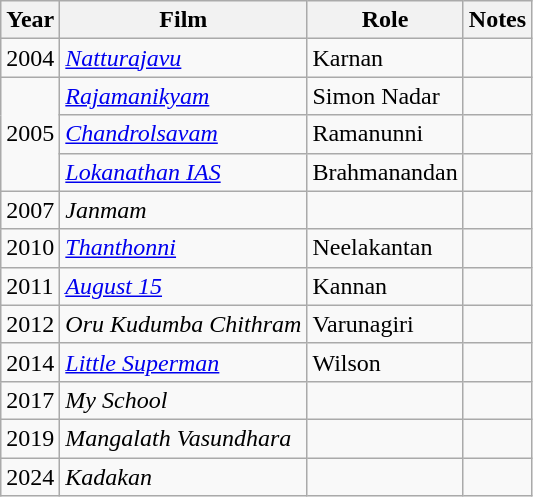<table class="wikitable sortable">
<tr>
<th scope="col">Year</th>
<th scope="col">Film</th>
<th scope="col">Role</th>
<th scope="col" class="unsortable">Notes</th>
</tr>
<tr>
<td>2004</td>
<td><em><a href='#'>Natturajavu</a></em></td>
<td>Karnan</td>
<td></td>
</tr>
<tr>
<td rowspan=3>2005</td>
<td><em><a href='#'>Rajamanikyam</a></em></td>
<td>Simon Nadar</td>
<td></td>
</tr>
<tr>
<td><em><a href='#'>Chandrolsavam</a></em></td>
<td>Ramanunni</td>
<td></td>
</tr>
<tr>
<td><em><a href='#'>Lokanathan IAS</a></em></td>
<td>Brahmanandan</td>
<td></td>
</tr>
<tr>
<td>2007</td>
<td><em>Janmam</em></td>
<td></td>
<td></td>
</tr>
<tr>
<td>2010</td>
<td><em><a href='#'>Thanthonni</a></em></td>
<td>Neelakantan</td>
<td></td>
</tr>
<tr>
<td>2011</td>
<td><em><a href='#'>August 15</a></em></td>
<td>Kannan</td>
<td></td>
</tr>
<tr>
<td>2012</td>
<td><em>Oru Kudumba Chithram</em></td>
<td>Varunagiri</td>
<td></td>
</tr>
<tr>
<td>2014</td>
<td><em><a href='#'>Little Superman</a></em></td>
<td>Wilson</td>
<td></td>
</tr>
<tr>
<td>2017</td>
<td><em>My School</em></td>
<td></td>
<td></td>
</tr>
<tr>
<td>2019</td>
<td><em>Mangalath Vasundhara</em></td>
<td></td>
<td></td>
</tr>
<tr>
<td>2024</td>
<td><em>Kadakan</em></td>
<td></td>
<td></td>
</tr>
</table>
